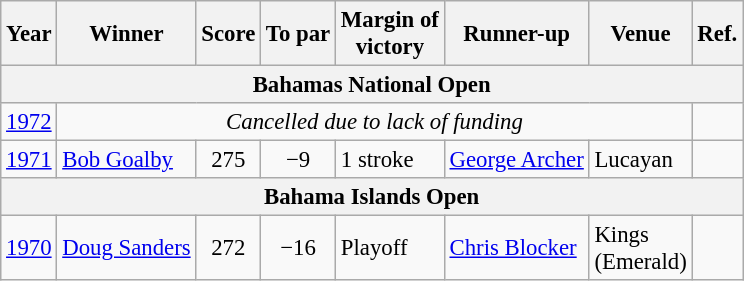<table class="wikitable" style="font-size:95%">
<tr>
<th>Year</th>
<th>Winner</th>
<th>Score</th>
<th>To par</th>
<th>Margin of<br>victory</th>
<th>Runner-up</th>
<th>Venue</th>
<th>Ref.</th>
</tr>
<tr>
<th colspan=8>Bahamas National Open</th>
</tr>
<tr>
<td><a href='#'>1972</a></td>
<td colspan=6 align=center><em>Cancelled due to lack of funding</em></td>
<td></td>
</tr>
<tr>
<td><a href='#'>1971</a></td>
<td> <a href='#'>Bob Goalby</a></td>
<td align=center>275</td>
<td align=center>−9</td>
<td>1 stroke</td>
<td> <a href='#'>George Archer</a></td>
<td>Lucayan</td>
<td></td>
</tr>
<tr>
<th colspan=8>Bahama Islands Open</th>
</tr>
<tr>
<td><a href='#'>1970</a></td>
<td> <a href='#'>Doug Sanders</a></td>
<td align=center>272</td>
<td align=center>−16</td>
<td>Playoff</td>
<td> <a href='#'>Chris Blocker</a></td>
<td>Kings<br>(Emerald)</td>
<td></td>
</tr>
</table>
